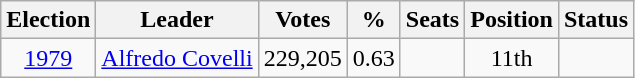<table class="wikitable" style="text-align:center">
<tr>
<th>Election</th>
<th>Leader</th>
<th>Votes</th>
<th>%</th>
<th>Seats</th>
<th>Position</th>
<th>Status</th>
</tr>
<tr>
<td><a href='#'>1979</a></td>
<td><a href='#'>Alfredo Covelli</a></td>
<td>229,205</td>
<td>0.63</td>
<td></td>
<td>11th</td>
<td></td>
</tr>
</table>
